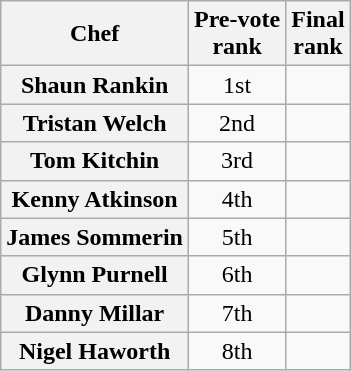<table class="wikitable sortable" style="text-align:center;">
<tr>
<th scope="col">Chef</th>
<th scope="col">Pre-vote<br>rank</th>
<th scope="col">Final<br>rank</th>
</tr>
<tr>
<th scope="row">Shaun Rankin</th>
<td>1st</td>
<td></td>
</tr>
<tr>
<th scope="row">Tristan Welch</th>
<td>2nd</td>
<td></td>
</tr>
<tr>
<th scope="row">Tom Kitchin</th>
<td>3rd</td>
<td></td>
</tr>
<tr>
<th scope="row">Kenny Atkinson</th>
<td>4th</td>
<td></td>
</tr>
<tr>
<th scope="row">James Sommerin</th>
<td>5th</td>
<td></td>
</tr>
<tr>
<th scope="row">Glynn Purnell</th>
<td>6th</td>
<td></td>
</tr>
<tr>
<th scope="row">Danny Millar</th>
<td>7th</td>
<td></td>
</tr>
<tr>
<th scope="row">Nigel Haworth</th>
<td>8th</td>
<td></td>
</tr>
</table>
